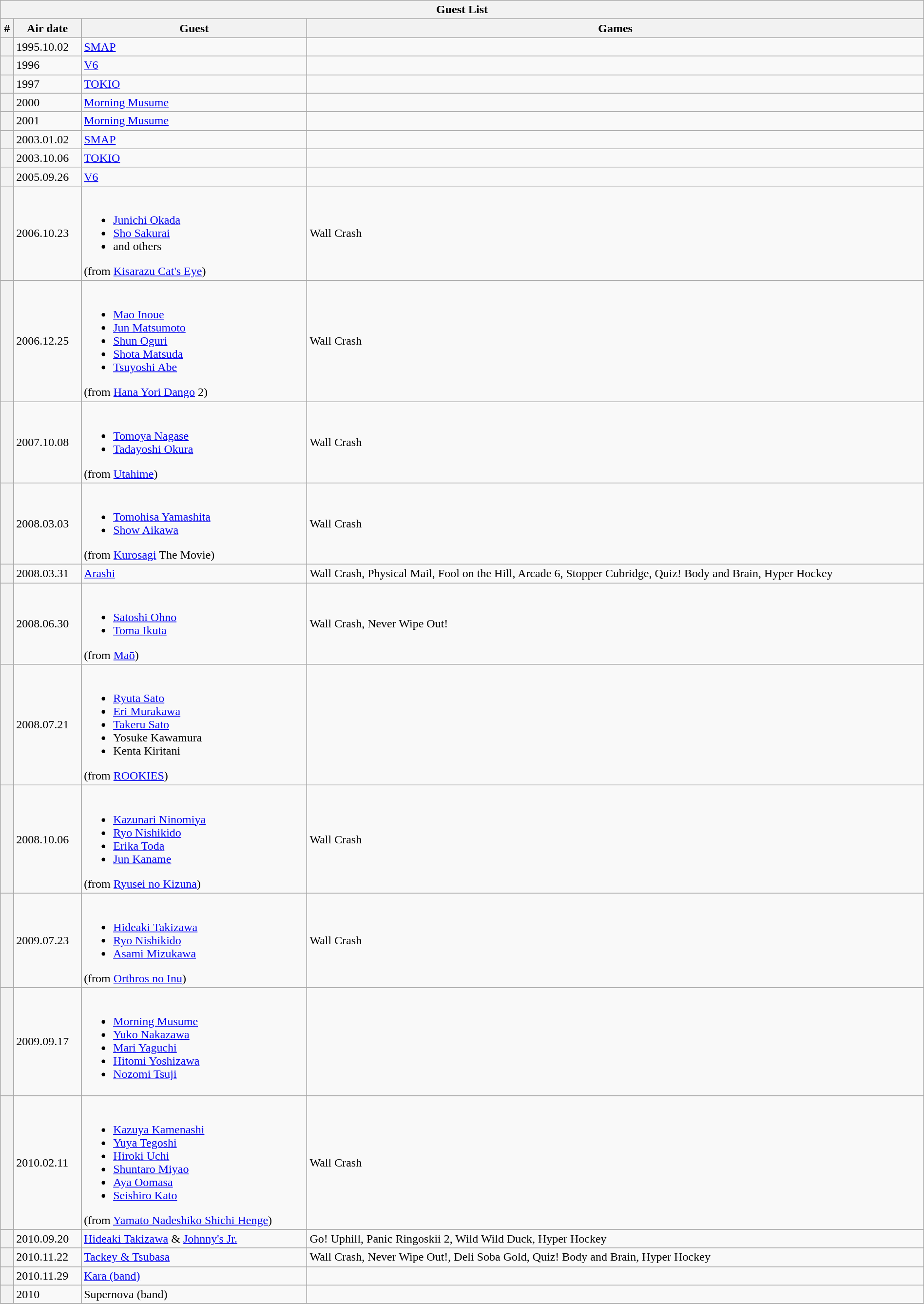<table class="wikitable collapsible collapsed" style="clear:none; font-size:100%; padding:0 auto; width:100%; margin:auto align: left">
<tr>
<th colspan=100>Guest List</th>
</tr>
<tr>
<th>#</th>
<th>Air date</th>
<th>Guest</th>
<th>Games</th>
</tr>
<tr>
<th></th>
<td>1995.10.02</td>
<td><a href='#'>SMAP</a></td>
<td></td>
</tr>
<tr>
<th></th>
<td>1996</td>
<td><a href='#'>V6</a></td>
<td></td>
</tr>
<tr>
<th></th>
<td>1997</td>
<td><a href='#'>TOKIO</a></td>
<td></td>
</tr>
<tr>
<th></th>
<td>2000</td>
<td><a href='#'>Morning Musume</a></td>
<td></td>
</tr>
<tr>
<th></th>
<td>2001</td>
<td><a href='#'>Morning Musume</a></td>
<td></td>
</tr>
<tr>
<th></th>
<td>2003.01.02</td>
<td><a href='#'>SMAP</a></td>
<td></td>
</tr>
<tr>
<th></th>
<td>2003.10.06</td>
<td><a href='#'>TOKIO</a></td>
<td></td>
</tr>
<tr>
<th></th>
<td>2005.09.26</td>
<td><a href='#'>V6</a></td>
<td></td>
</tr>
<tr>
<th></th>
<td>2006.10.23</td>
<td><br><ul><li><a href='#'>Junichi Okada</a></li><li><a href='#'>Sho Sakurai</a></li><li>and others</li></ul>(from <a href='#'>Kisarazu Cat's Eye</a>)</td>
<td>Wall Crash</td>
</tr>
<tr>
<th></th>
<td>2006.12.25</td>
<td><br><ul><li><a href='#'>Mao Inoue</a></li><li><a href='#'>Jun Matsumoto</a></li><li><a href='#'>Shun Oguri</a></li><li><a href='#'>Shota Matsuda</a></li><li><a href='#'>Tsuyoshi Abe</a></li></ul>(from <a href='#'>Hana Yori Dango</a> 2)</td>
<td>Wall Crash</td>
</tr>
<tr>
<th></th>
<td>2007.10.08</td>
<td><br><ul><li><a href='#'>Tomoya Nagase</a></li><li><a href='#'>Tadayoshi Okura</a></li></ul>(from <a href='#'>Utahime</a>)</td>
<td>Wall Crash</td>
</tr>
<tr>
<th></th>
<td>2008.03.03</td>
<td><br><ul><li><a href='#'>Tomohisa Yamashita</a></li><li><a href='#'>Show Aikawa</a></li></ul>(from <a href='#'>Kurosagi</a> The Movie)</td>
<td>Wall Crash</td>
</tr>
<tr>
<th></th>
<td>2008.03.31</td>
<td><a href='#'>Arashi</a></td>
<td>Wall Crash, Physical Mail, Fool on the Hill, Arcade 6, Stopper Cubridge, Quiz! Body and Brain, Hyper Hockey</td>
</tr>
<tr>
<th></th>
<td>2008.06.30</td>
<td><br><ul><li><a href='#'>Satoshi Ohno</a></li><li><a href='#'>Toma Ikuta</a></li></ul>(from <a href='#'>Maō</a>)</td>
<td>Wall Crash, Never Wipe Out!</td>
</tr>
<tr>
<th></th>
<td>2008.07.21</td>
<td><br><ul><li><a href='#'>Ryuta Sato</a></li><li><a href='#'>Eri Murakawa</a></li><li><a href='#'>Takeru Sato</a></li><li>Yosuke Kawamura</li><li>Kenta Kiritani</li></ul>(from <a href='#'>ROOKIES</a>)</td>
<td></td>
</tr>
<tr>
<th></th>
<td>2008.10.06</td>
<td><br><ul><li><a href='#'>Kazunari Ninomiya</a></li><li><a href='#'>Ryo Nishikido</a></li><li><a href='#'>Erika Toda</a></li><li><a href='#'>Jun Kaname</a></li></ul>(from <a href='#'>Ryusei no Kizuna</a>)</td>
<td>Wall Crash</td>
</tr>
<tr>
<th></th>
<td>2009.07.23</td>
<td><br><ul><li><a href='#'>Hideaki Takizawa</a></li><li><a href='#'>Ryo Nishikido</a></li><li><a href='#'>Asami Mizukawa</a></li></ul>(from <a href='#'>Orthros no Inu</a>)</td>
<td>Wall Crash</td>
</tr>
<tr>
<th></th>
<td>2009.09.17</td>
<td><br><ul><li><a href='#'>Morning Musume</a></li><li><a href='#'>Yuko Nakazawa</a></li><li><a href='#'>Mari Yaguchi</a></li><li><a href='#'>Hitomi Yoshizawa</a></li><li><a href='#'>Nozomi Tsuji</a></li></ul></td>
<td></td>
</tr>
<tr>
<th></th>
<td>2010.02.11</td>
<td><br><ul><li><a href='#'>Kazuya Kamenashi</a></li><li><a href='#'>Yuya Tegoshi</a></li><li><a href='#'>Hiroki Uchi</a></li><li><a href='#'>Shuntaro Miyao</a></li><li><a href='#'>Aya Oomasa</a></li><li><a href='#'>Seishiro Kato</a></li></ul>(from <a href='#'>Yamato Nadeshiko Shichi Henge</a>)</td>
<td>Wall Crash</td>
</tr>
<tr>
<th></th>
<td>2010.09.20</td>
<td><a href='#'>Hideaki Takizawa</a> & <a href='#'>Johnny's Jr.</a></td>
<td>Go! Uphill, Panic Ringoskii 2, Wild Wild Duck, Hyper Hockey</td>
</tr>
<tr>
<th></th>
<td>2010.11.22</td>
<td><a href='#'>Tackey & Tsubasa</a></td>
<td>Wall Crash, Never Wipe Out!, Deli Soba Gold, Quiz! Body and Brain, Hyper Hockey</td>
</tr>
<tr>
<th></th>
<td>2010.11.29</td>
<td><a href='#'>Kara (band)</a></td>
<td></td>
</tr>
<tr>
<th></th>
<td>2010</td>
<td>Supernova (band)</td>
<td></td>
</tr>
<tr>
</tr>
</table>
